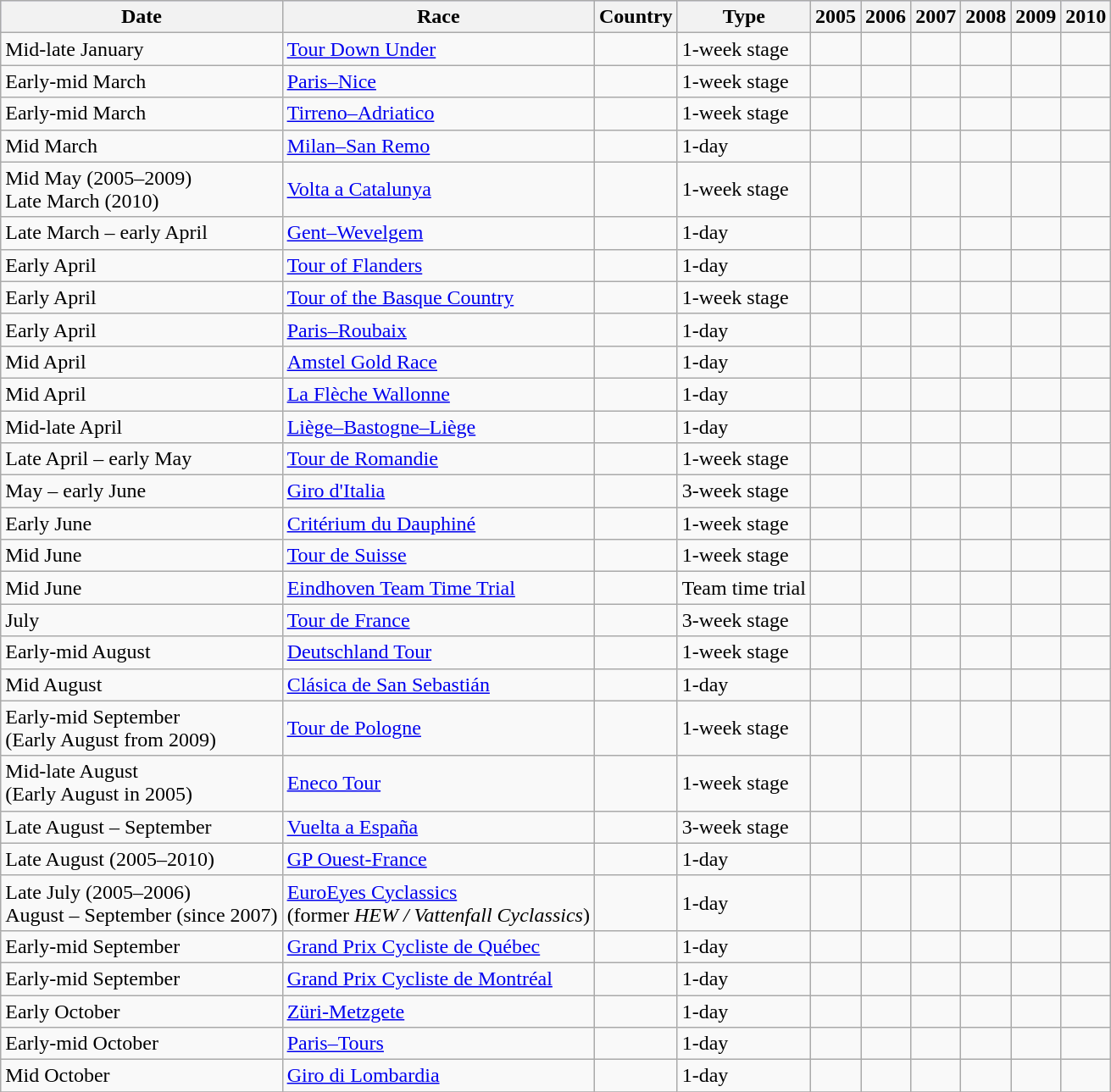<table class="wikitable">
<tr style="background:#ccccff;">
<th>Date</th>
<th>Race</th>
<th>Country</th>
<th>Type</th>
<th>2005</th>
<th>2006</th>
<th>2007</th>
<th>2008</th>
<th>2009</th>
<th>2010</th>
</tr>
<tr>
<td>Mid-late January</td>
<td><a href='#'>Tour Down Under</a></td>
<td></td>
<td>1-week stage</td>
<td></td>
<td></td>
<td></td>
<td></td>
<td></td>
<td></td>
</tr>
<tr>
<td>Early-mid March</td>
<td><a href='#'>Paris–Nice</a></td>
<td></td>
<td>1-week stage</td>
<td></td>
<td></td>
<td></td>
<td></td>
<td></td>
<td></td>
</tr>
<tr>
<td>Early-mid March</td>
<td><a href='#'>Tirreno–Adriatico</a></td>
<td></td>
<td>1-week stage</td>
<td></td>
<td></td>
<td></td>
<td></td>
<td></td>
<td></td>
</tr>
<tr>
<td>Mid March</td>
<td><a href='#'>Milan–San Remo</a></td>
<td></td>
<td>1-day</td>
<td></td>
<td></td>
<td></td>
<td></td>
<td></td>
<td></td>
</tr>
<tr>
<td>Mid May (2005–2009)<br>Late March (2010)</td>
<td><a href='#'>Volta a Catalunya</a></td>
<td></td>
<td>1-week stage</td>
<td></td>
<td></td>
<td></td>
<td></td>
<td></td>
<td></td>
</tr>
<tr>
<td>Late March – early April</td>
<td><a href='#'>Gent–Wevelgem</a></td>
<td></td>
<td>1-day</td>
<td></td>
<td></td>
<td></td>
<td></td>
<td></td>
<td></td>
</tr>
<tr>
<td>Early April</td>
<td><a href='#'>Tour of Flanders</a></td>
<td></td>
<td>1-day</td>
<td></td>
<td></td>
<td></td>
<td></td>
<td></td>
<td></td>
</tr>
<tr>
<td>Early April</td>
<td><a href='#'>Tour of the Basque Country</a></td>
<td></td>
<td>1-week stage</td>
<td></td>
<td></td>
<td></td>
<td></td>
<td></td>
<td></td>
</tr>
<tr>
<td>Early April</td>
<td><a href='#'>Paris–Roubaix</a></td>
<td></td>
<td>1-day</td>
<td></td>
<td></td>
<td></td>
<td></td>
<td></td>
<td></td>
</tr>
<tr>
<td>Mid April</td>
<td><a href='#'>Amstel Gold Race</a></td>
<td></td>
<td>1-day</td>
<td></td>
<td></td>
<td></td>
<td></td>
<td></td>
<td></td>
</tr>
<tr>
<td>Mid April</td>
<td><a href='#'>La Flèche Wallonne</a></td>
<td></td>
<td>1-day</td>
<td></td>
<td></td>
<td></td>
<td></td>
<td></td>
<td></td>
</tr>
<tr>
<td>Mid-late April</td>
<td><a href='#'>Liège–Bastogne–Liège</a></td>
<td></td>
<td>1-day</td>
<td></td>
<td></td>
<td></td>
<td></td>
<td></td>
<td></td>
</tr>
<tr>
<td>Late April – early May</td>
<td><a href='#'>Tour de Romandie</a></td>
<td></td>
<td>1-week stage</td>
<td></td>
<td></td>
<td></td>
<td></td>
<td></td>
<td></td>
</tr>
<tr>
<td>May – early June</td>
<td><a href='#'>Giro d'Italia</a></td>
<td></td>
<td>3-week stage</td>
<td></td>
<td></td>
<td></td>
<td></td>
<td></td>
<td></td>
</tr>
<tr>
<td>Early June</td>
<td><a href='#'>Critérium du Dauphiné</a></td>
<td></td>
<td>1-week stage</td>
<td></td>
<td></td>
<td></td>
<td></td>
<td></td>
<td></td>
</tr>
<tr>
<td>Mid June</td>
<td><a href='#'>Tour de Suisse</a></td>
<td></td>
<td>1-week stage</td>
<td></td>
<td></td>
<td></td>
<td></td>
<td></td>
<td></td>
</tr>
<tr>
<td>Mid June</td>
<td><a href='#'>Eindhoven Team Time Trial</a></td>
<td></td>
<td>Team time trial</td>
<td></td>
<td></td>
<td></td>
<td></td>
<td></td>
<td></td>
</tr>
<tr>
<td>July</td>
<td><a href='#'>Tour de France</a></td>
<td></td>
<td>3-week stage</td>
<td></td>
<td></td>
<td></td>
<td></td>
<td></td>
<td></td>
</tr>
<tr>
<td>Early-mid August</td>
<td><a href='#'>Deutschland Tour</a></td>
<td></td>
<td>1-week stage</td>
<td></td>
<td></td>
<td></td>
<td></td>
<td></td>
<td></td>
</tr>
<tr>
<td>Mid August</td>
<td><a href='#'>Clásica de San Sebastián</a></td>
<td></td>
<td>1-day</td>
<td></td>
<td></td>
<td></td>
<td></td>
<td></td>
<td></td>
</tr>
<tr>
<td>Early-mid September <br>(Early August from 2009)</td>
<td><a href='#'>Tour de Pologne</a></td>
<td></td>
<td>1-week stage</td>
<td></td>
<td></td>
<td></td>
<td></td>
<td></td>
<td></td>
</tr>
<tr>
<td>Mid-late August <br>(Early August in 2005)</td>
<td><a href='#'>Eneco Tour</a></td>
<td><br></td>
<td>1-week stage</td>
<td></td>
<td></td>
<td></td>
<td></td>
<td></td>
<td></td>
</tr>
<tr>
<td>Late August – September</td>
<td><a href='#'>Vuelta a España</a></td>
<td></td>
<td>3-week stage</td>
<td></td>
<td></td>
<td></td>
<td></td>
<td></td>
<td></td>
</tr>
<tr>
<td>Late August (2005–2010)</td>
<td><a href='#'>GP Ouest-France</a></td>
<td></td>
<td>1-day</td>
<td></td>
<td></td>
<td></td>
<td></td>
<td></td>
<td></td>
</tr>
<tr>
<td>Late July (2005–2006)<br>August – September (since 2007)</td>
<td><a href='#'>EuroEyes Cyclassics</a><br>(former <em>HEW / Vattenfall Cyclassics</em>)</td>
<td></td>
<td>1-day</td>
<td></td>
<td></td>
<td></td>
<td></td>
<td></td>
<td></td>
</tr>
<tr>
<td>Early-mid September</td>
<td><a href='#'>Grand Prix Cycliste de Québec</a></td>
<td></td>
<td>1-day</td>
<td></td>
<td></td>
<td></td>
<td></td>
<td></td>
<td></td>
</tr>
<tr>
<td>Early-mid September</td>
<td><a href='#'>Grand Prix Cycliste de Montréal</a></td>
<td></td>
<td>1-day</td>
<td></td>
<td></td>
<td></td>
<td></td>
<td></td>
<td></td>
</tr>
<tr>
<td>Early October</td>
<td><a href='#'>Züri-Metzgete</a></td>
<td></td>
<td>1-day</td>
<td></td>
<td></td>
<td></td>
<td></td>
<td></td>
<td></td>
</tr>
<tr>
<td>Early-mid October</td>
<td><a href='#'>Paris–Tours</a></td>
<td></td>
<td>1-day</td>
<td></td>
<td></td>
<td></td>
<td></td>
<td></td>
<td></td>
</tr>
<tr>
<td>Mid October</td>
<td><a href='#'>Giro di Lombardia</a></td>
<td></td>
<td>1-day</td>
<td></td>
<td></td>
<td></td>
<td></td>
<td></td>
<td></td>
</tr>
<tr>
</tr>
</table>
